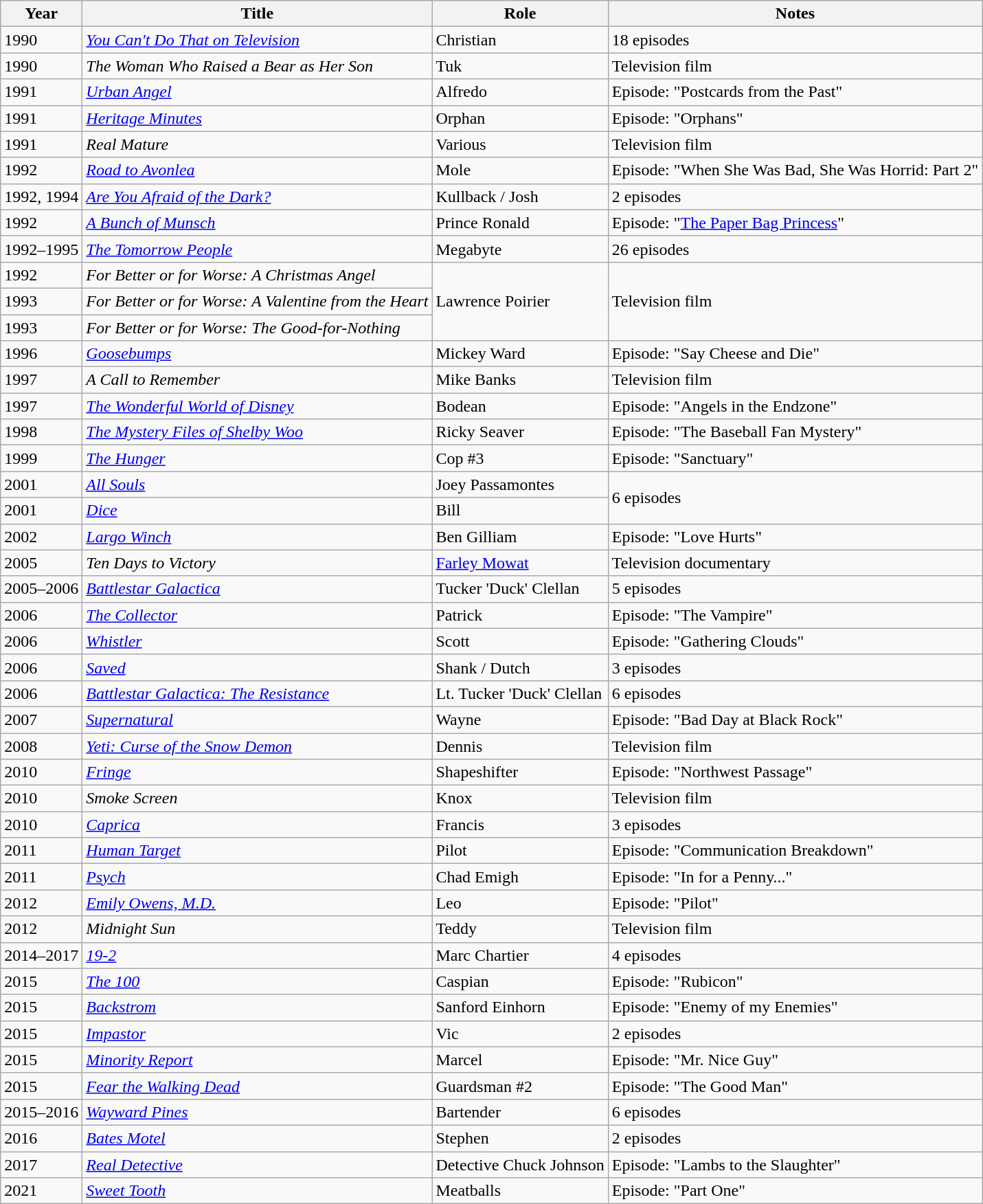<table class="wikitable sortable">
<tr>
<th>Year</th>
<th>Title</th>
<th>Role</th>
<th>Notes</th>
</tr>
<tr>
<td>1990</td>
<td><em><a href='#'>You Can't Do That on Television</a></em></td>
<td>Christian</td>
<td>18 episodes</td>
</tr>
<tr>
<td>1990</td>
<td><em>The Woman Who Raised a Bear as Her Son</em></td>
<td>Tuk</td>
<td>Television film</td>
</tr>
<tr>
<td>1991</td>
<td><em><a href='#'>Urban Angel</a></em></td>
<td>Alfredo</td>
<td>Episode: "Postcards from the Past"</td>
</tr>
<tr>
<td>1991</td>
<td><em><a href='#'>Heritage Minutes</a></em></td>
<td>Orphan</td>
<td>Episode: "Orphans"</td>
</tr>
<tr>
<td>1991</td>
<td><em>Real Mature</em></td>
<td>Various</td>
<td>Television film</td>
</tr>
<tr>
<td>1992</td>
<td><em><a href='#'>Road to Avonlea</a></em></td>
<td>Mole</td>
<td>Episode: "When She Was Bad, She Was Horrid: Part 2"</td>
</tr>
<tr>
<td>1992, 1994</td>
<td><em><a href='#'>Are You Afraid of the Dark?</a></em></td>
<td>Kullback / Josh</td>
<td>2 episodes</td>
</tr>
<tr>
<td>1992</td>
<td><em><a href='#'>A Bunch of Munsch</a></em></td>
<td>Prince Ronald</td>
<td>Episode: "<a href='#'>The Paper Bag Princess</a>"</td>
</tr>
<tr>
<td>1992–1995</td>
<td><a href='#'><em>The Tomorrow People</em></a></td>
<td>Megabyte</td>
<td>26 episodes</td>
</tr>
<tr>
<td>1992</td>
<td><em>For Better or for Worse: A Christmas Angel</em></td>
<td rowspan="3">Lawrence Poirier</td>
<td rowspan="3">Television film</td>
</tr>
<tr>
<td>1993</td>
<td><em>For Better or for Worse: A Valentine from the Heart</em></td>
</tr>
<tr>
<td>1993</td>
<td><em>For Better or for Worse: The Good-for-Nothing</em></td>
</tr>
<tr>
<td>1996</td>
<td><a href='#'><em>Goosebumps</em></a></td>
<td>Mickey Ward</td>
<td>Episode: "Say Cheese and Die"</td>
</tr>
<tr>
<td>1997</td>
<td><em>A Call to Remember</em></td>
<td>Mike Banks</td>
<td>Television film</td>
</tr>
<tr>
<td>1997</td>
<td><em><a href='#'>The Wonderful World of Disney</a></em></td>
<td>Bodean</td>
<td>Episode: "Angels in the Endzone"</td>
</tr>
<tr>
<td>1998</td>
<td><em><a href='#'>The Mystery Files of Shelby Woo</a></em></td>
<td>Ricky Seaver</td>
<td>Episode: "The Baseball Fan Mystery"</td>
</tr>
<tr>
<td>1999</td>
<td><a href='#'><em>The Hunger</em></a></td>
<td>Cop #3</td>
<td>Episode: "Sanctuary"</td>
</tr>
<tr>
<td>2001</td>
<td><a href='#'><em>All Souls</em></a></td>
<td>Joey Passamontes</td>
<td rowspan="2">6 episodes</td>
</tr>
<tr>
<td>2001</td>
<td><a href='#'><em>Dice</em></a></td>
<td>Bill</td>
</tr>
<tr>
<td>2002</td>
<td><a href='#'><em>Largo Winch</em></a></td>
<td>Ben Gilliam</td>
<td>Episode: "Love Hurts"</td>
</tr>
<tr>
<td>2005</td>
<td><em>Ten Days to Victory</em></td>
<td><a href='#'>Farley Mowat</a></td>
<td>Television documentary</td>
</tr>
<tr>
<td>2005–2006</td>
<td><a href='#'><em>Battlestar Galactica</em></a></td>
<td>Tucker 'Duck' Clellan</td>
<td>5 episodes</td>
</tr>
<tr>
<td>2006</td>
<td><a href='#'><em>The Collector</em></a></td>
<td>Patrick</td>
<td>Episode: "The Vampire"</td>
</tr>
<tr>
<td>2006</td>
<td><a href='#'><em>Whistler</em></a></td>
<td>Scott</td>
<td>Episode: "Gathering Clouds"</td>
</tr>
<tr>
<td>2006</td>
<td><a href='#'><em>Saved</em></a></td>
<td>Shank / Dutch</td>
<td>3 episodes</td>
</tr>
<tr>
<td>2006</td>
<td><em><a href='#'>Battlestar Galactica: The Resistance</a></em></td>
<td>Lt. Tucker 'Duck' Clellan</td>
<td>6 episodes</td>
</tr>
<tr>
<td>2007</td>
<td><a href='#'><em>Supernatural</em></a></td>
<td>Wayne</td>
<td>Episode: "Bad Day at Black Rock"</td>
</tr>
<tr>
<td>2008</td>
<td><em><a href='#'>Yeti: Curse of the Snow Demon</a></em></td>
<td>Dennis</td>
<td>Television film</td>
</tr>
<tr>
<td>2010</td>
<td><a href='#'><em>Fringe</em></a></td>
<td>Shapeshifter</td>
<td>Episode: "Northwest Passage"</td>
</tr>
<tr>
<td>2010</td>
<td><em>Smoke Screen</em></td>
<td>Knox</td>
<td>Television film</td>
</tr>
<tr>
<td>2010</td>
<td><em><a href='#'>Caprica</a></em></td>
<td>Francis</td>
<td>3 episodes</td>
</tr>
<tr>
<td>2011</td>
<td><a href='#'><em>Human Target</em></a></td>
<td>Pilot</td>
<td>Episode: "Communication Breakdown"</td>
</tr>
<tr>
<td>2011</td>
<td><em><a href='#'>Psych</a></em></td>
<td>Chad Emigh</td>
<td>Episode: "In for a Penny..."</td>
</tr>
<tr>
<td>2012</td>
<td><em><a href='#'>Emily Owens, M.D.</a></em></td>
<td>Leo</td>
<td>Episode: "Pilot"</td>
</tr>
<tr>
<td>2012</td>
<td><em>Midnight Sun</em></td>
<td>Teddy</td>
<td>Television film</td>
</tr>
<tr>
<td>2014–2017</td>
<td><a href='#'><em>19-2</em></a></td>
<td>Marc Chartier</td>
<td>4 episodes</td>
</tr>
<tr>
<td>2015</td>
<td><a href='#'><em>The 100</em></a></td>
<td>Caspian</td>
<td>Episode: "Rubicon"</td>
</tr>
<tr>
<td>2015</td>
<td><a href='#'><em>Backstrom</em></a></td>
<td>Sanford Einhorn</td>
<td>Episode: "Enemy of my Enemies"</td>
</tr>
<tr>
<td>2015</td>
<td><em><a href='#'>Impastor</a></em></td>
<td>Vic</td>
<td>2 episodes</td>
</tr>
<tr>
<td>2015</td>
<td><a href='#'><em>Minority Report</em></a></td>
<td>Marcel</td>
<td>Episode: "Mr. Nice Guy"</td>
</tr>
<tr>
<td>2015</td>
<td><em><a href='#'>Fear the Walking Dead</a></em></td>
<td>Guardsman #2</td>
<td>Episode: "The Good Man"</td>
</tr>
<tr>
<td>2015–2016</td>
<td><em><a href='#'>Wayward Pines</a></em></td>
<td>Bartender</td>
<td>6 episodes</td>
</tr>
<tr>
<td>2016</td>
<td><a href='#'><em>Bates Motel</em></a></td>
<td>Stephen</td>
<td>2 episodes</td>
</tr>
<tr>
<td>2017</td>
<td><a href='#'><em>Real Detective</em></a></td>
<td>Detective Chuck Johnson</td>
<td>Episode: "Lambs to the Slaughter"</td>
</tr>
<tr>
<td>2021</td>
<td><a href='#'><em>Sweet Tooth</em></a></td>
<td>Meatballs</td>
<td>Episode: "Part One"</td>
</tr>
</table>
